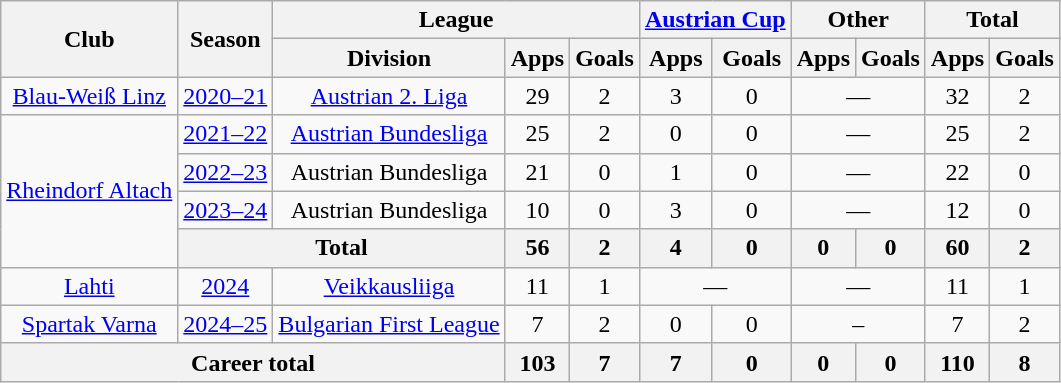<table class="wikitable" style="text-align:center">
<tr>
<th rowspan="2">Club</th>
<th rowspan="2">Season</th>
<th colspan="3">League</th>
<th colspan="2"><a href='#'>Austrian Cup</a></th>
<th colspan="2">Other</th>
<th colspan="2">Total</th>
</tr>
<tr>
<th>Division</th>
<th>Apps</th>
<th>Goals</th>
<th>Apps</th>
<th>Goals</th>
<th>Apps</th>
<th>Goals</th>
<th>Apps</th>
<th>Goals</th>
</tr>
<tr>
<td><a href='#'>Blau-Weiß Linz</a></td>
<td><a href='#'>2020–21</a></td>
<td><a href='#'>Austrian 2. Liga</a></td>
<td>29</td>
<td>2</td>
<td>3</td>
<td>0</td>
<td colspan="2">—</td>
<td>32</td>
<td>2</td>
</tr>
<tr>
<td rowspan="4"><a href='#'>Rheindorf Altach</a></td>
<td><a href='#'>2021–22</a></td>
<td><a href='#'>Austrian Bundesliga</a></td>
<td>25</td>
<td>2</td>
<td>0</td>
<td>0</td>
<td colspan="2">—</td>
<td>25</td>
<td>2</td>
</tr>
<tr>
<td><a href='#'>2022–23</a></td>
<td>Austrian Bundesliga</td>
<td>21</td>
<td>0</td>
<td>1</td>
<td>0</td>
<td colspan="2">—</td>
<td>22</td>
<td>0</td>
</tr>
<tr>
<td><a href='#'>2023–24</a></td>
<td>Austrian Bundesliga</td>
<td>10</td>
<td>0</td>
<td>3</td>
<td>0</td>
<td colspan="2">—</td>
<td>12</td>
<td>0</td>
</tr>
<tr>
<th colspan="2">Total</th>
<th>56</th>
<th>2</th>
<th>4</th>
<th>0</th>
<th>0</th>
<th>0</th>
<th>60</th>
<th>2</th>
</tr>
<tr>
<td><a href='#'>Lahti</a></td>
<td><a href='#'>2024</a></td>
<td><a href='#'>Veikkausliiga</a></td>
<td>11</td>
<td>1</td>
<td colspan="2">—</td>
<td colspan="2">—</td>
<td>11</td>
<td>1</td>
</tr>
<tr>
<td><a href='#'>Spartak Varna</a></td>
<td><a href='#'>2024–25</a></td>
<td><a href='#'>Bulgarian First League</a></td>
<td>7</td>
<td>2</td>
<td>0</td>
<td>0</td>
<td colspan=2>–</td>
<td>7</td>
<td>2</td>
</tr>
<tr>
<th colspan="3">Career total</th>
<th>103</th>
<th>7</th>
<th>7</th>
<th>0</th>
<th>0</th>
<th>0</th>
<th>110</th>
<th>8</th>
</tr>
</table>
